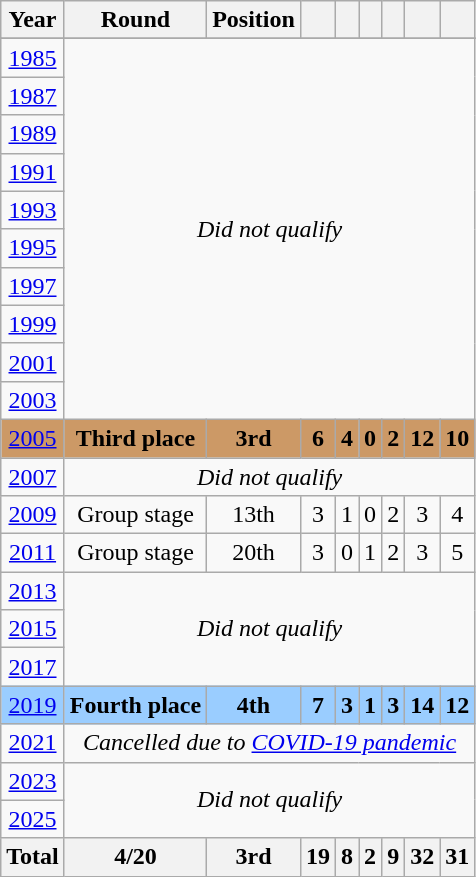<table class=wikitable style="text-align: center;">
<tr>
<th>Year</th>
<th>Round</th>
<th>Position</th>
<th></th>
<th></th>
<th></th>
<th></th>
<th></th>
<th></th>
</tr>
<tr>
</tr>
<tr>
<td> <a href='#'>1985</a></td>
<td colspan=8 rowspan=10><em>Did not qualify</em></td>
</tr>
<tr>
<td> <a href='#'>1987</a></td>
</tr>
<tr>
<td> <a href='#'>1989</a></td>
</tr>
<tr>
<td> <a href='#'>1991</a></td>
</tr>
<tr>
<td> <a href='#'>1993</a></td>
</tr>
<tr>
<td> <a href='#'>1995</a></td>
</tr>
<tr>
<td> <a href='#'>1997</a></td>
</tr>
<tr>
<td> <a href='#'>1999</a></td>
</tr>
<tr>
<td> <a href='#'>2001</a></td>
</tr>
<tr>
<td> <a href='#'>2003</a></td>
</tr>
<tr style="background:#c96;">
<td> <a href='#'>2005</a></td>
<td><strong>Third place</strong></td>
<td><strong>3rd</strong></td>
<td><strong>6</strong></td>
<td><strong>4</strong></td>
<td><strong>0</strong></td>
<td><strong>2</strong></td>
<td><strong>12</strong></td>
<td><strong>10</strong></td>
</tr>
<tr>
<td> <a href='#'>2007</a></td>
<td colspan=8 rowspan=1><em>Did not qualify</em></td>
</tr>
<tr>
<td> <a href='#'>2009</a></td>
<td>Group stage</td>
<td>13th</td>
<td>3</td>
<td>1</td>
<td>0</td>
<td>2</td>
<td>3</td>
<td>4</td>
</tr>
<tr>
<td> <a href='#'>2011</a></td>
<td>Group stage</td>
<td>20th</td>
<td>3</td>
<td>0</td>
<td>1</td>
<td>2</td>
<td>3</td>
<td>5</td>
</tr>
<tr>
<td> <a href='#'>2013</a></td>
<td colspan=8 rowspan=3><em>Did not qualify</em></td>
</tr>
<tr>
<td> <a href='#'>2015</a></td>
</tr>
<tr>
<td> <a href='#'>2017</a></td>
</tr>
<tr bgcolor=#9acdff>
<td> <a href='#'>2019</a></td>
<td><strong>Fourth place</strong></td>
<td><strong>4th</strong></td>
<td><strong>7</strong></td>
<td><strong>3</strong></td>
<td><strong>1</strong></td>
<td><strong>3</strong></td>
<td><strong>14</strong></td>
<td><strong>12</strong></td>
</tr>
<tr>
<td> <a href='#'>2021</a></td>
<td colspan=8><em>Cancelled due to <a href='#'>COVID-19 pandemic</a></em></td>
</tr>
<tr>
<td> <a href='#'>2023</a></td>
<td colspan=8 rowspan=2><em>Did not qualify</em></td>
</tr>
<tr>
<td> <a href='#'>2025</a></td>
</tr>
<tr>
<th>Total</th>
<th>4/20</th>
<th>3rd</th>
<th>19</th>
<th>8</th>
<th>2</th>
<th>9</th>
<th>32</th>
<th>31</th>
</tr>
</table>
